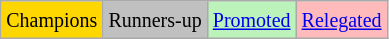<table class="wikitable">
<tr>
<td bgcolor=gold><small>Champions</small></td>
<td bgcolor=silver><small>Runners-up</small></td>
<td bgcolor=#bbf3bb><small><a href='#'>Promoted</a></small></td>
<td bgcolor=#ffbbbb><small><a href='#'>Relegated</a></small></td>
</tr>
</table>
